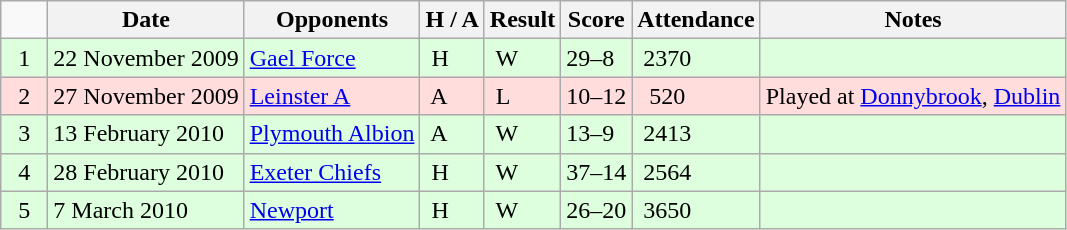<table class="wikitable" style="text-align:left">
<tr>
<td></td>
<th>Date</th>
<th>Opponents</th>
<th>H / A</th>
<th>Result</th>
<th>Score</th>
<th>Attendance</th>
<th>Notes</th>
</tr>
<tr style="background:#dfd;">
<td>  1  </td>
<td>22 November 2009</td>
<td><a href='#'>Gael Force</a></td>
<td> H</td>
<td> W</td>
<td>29–8</td>
<td> 2370</td>
<td></td>
</tr>
<tr style="background:#fdd;">
<td>  2  </td>
<td>27 November 2009</td>
<td><a href='#'>Leinster A</a></td>
<td> A</td>
<td> L</td>
<td>10–12</td>
<td>  520</td>
<td> Played at <a href='#'>Donnybrook</a>, <a href='#'>Dublin</a></td>
</tr>
<tr style="background:#dfd;">
<td>  3  </td>
<td>13 February 2010</td>
<td><a href='#'>Plymouth Albion</a></td>
<td> A</td>
<td> W</td>
<td>13–9</td>
<td> 2413</td>
<td></td>
</tr>
<tr style="background:#dfd;">
<td>  4  </td>
<td>28 February 2010</td>
<td><a href='#'>Exeter Chiefs</a></td>
<td> H</td>
<td> W</td>
<td>37–14</td>
<td> 2564</td>
<td></td>
</tr>
<tr style="background:#dfd;">
<td>  5  </td>
<td>7 March 2010</td>
<td><a href='#'>Newport</a></td>
<td> H</td>
<td> W</td>
<td>26–20</td>
<td> 3650</td>
<td></td>
</tr>
</table>
